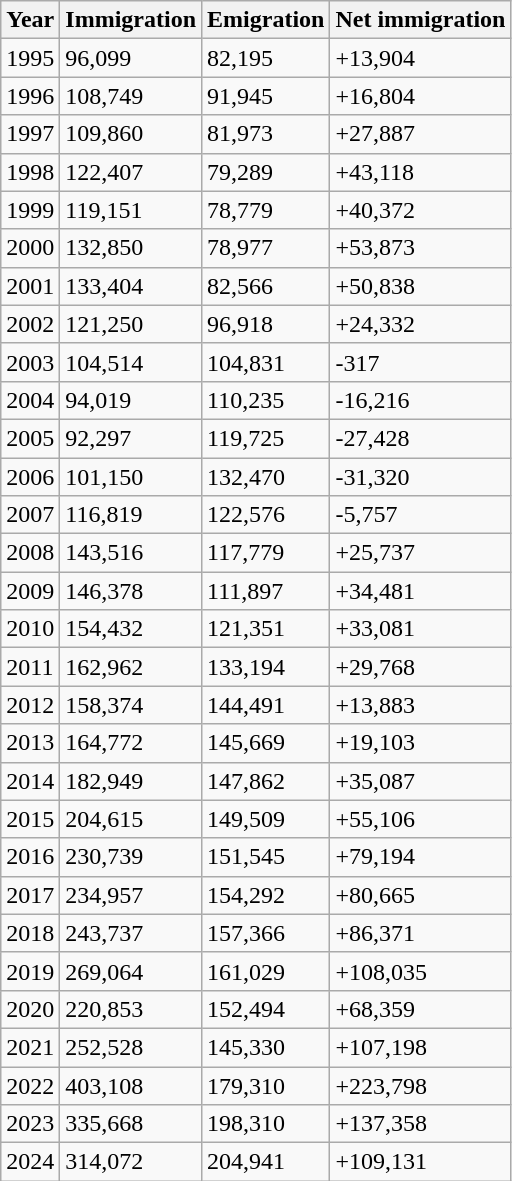<table class="wikitable sortable">
<tr>
<th>Year</th>
<th>Immigration</th>
<th>Emigration</th>
<th>Net immigration</th>
</tr>
<tr>
<td>1995</td>
<td>96,099</td>
<td>82,195</td>
<td>+13,904</td>
</tr>
<tr>
<td>1996</td>
<td>108,749</td>
<td>91,945</td>
<td>+16,804</td>
</tr>
<tr>
<td>1997</td>
<td>109,860</td>
<td>81,973</td>
<td>+27,887</td>
</tr>
<tr>
<td>1998</td>
<td>122,407</td>
<td>79,289</td>
<td>+43,118</td>
</tr>
<tr>
<td>1999</td>
<td>119,151</td>
<td>78,779</td>
<td>+40,372</td>
</tr>
<tr>
<td>2000</td>
<td>132,850</td>
<td>78,977</td>
<td>+53,873</td>
</tr>
<tr>
<td>2001</td>
<td>133,404</td>
<td>82,566</td>
<td>+50,838</td>
</tr>
<tr>
<td>2002</td>
<td>121,250</td>
<td>96,918</td>
<td>+24,332</td>
</tr>
<tr>
<td>2003</td>
<td>104,514</td>
<td>104,831</td>
<td>-317</td>
</tr>
<tr>
<td>2004</td>
<td>94,019</td>
<td>110,235</td>
<td>-16,216</td>
</tr>
<tr>
<td>2005</td>
<td>92,297</td>
<td>119,725</td>
<td>-27,428</td>
</tr>
<tr>
<td>2006</td>
<td>101,150</td>
<td>132,470</td>
<td>-31,320</td>
</tr>
<tr>
<td>2007</td>
<td>116,819</td>
<td>122,576</td>
<td>-5,757</td>
</tr>
<tr>
<td>2008</td>
<td>143,516</td>
<td>117,779</td>
<td>+25,737</td>
</tr>
<tr>
<td>2009</td>
<td>146,378</td>
<td>111,897</td>
<td>+34,481</td>
</tr>
<tr>
<td>2010</td>
<td>154,432</td>
<td>121,351</td>
<td>+33,081</td>
</tr>
<tr>
<td>2011</td>
<td>162,962</td>
<td>133,194</td>
<td>+29,768</td>
</tr>
<tr>
<td>2012</td>
<td>158,374</td>
<td>144,491</td>
<td>+13,883</td>
</tr>
<tr>
<td>2013</td>
<td>164,772</td>
<td>145,669</td>
<td>+19,103</td>
</tr>
<tr>
<td>2014</td>
<td>182,949</td>
<td>147,862</td>
<td>+35,087</td>
</tr>
<tr>
<td>2015</td>
<td>204,615</td>
<td>149,509</td>
<td>+55,106</td>
</tr>
<tr>
<td>2016</td>
<td>230,739</td>
<td>151,545</td>
<td>+79,194</td>
</tr>
<tr>
<td>2017</td>
<td>234,957</td>
<td>154,292</td>
<td>+80,665</td>
</tr>
<tr>
<td>2018</td>
<td>243,737</td>
<td>157,366</td>
<td>+86,371</td>
</tr>
<tr>
<td>2019</td>
<td>269,064</td>
<td>161,029</td>
<td>+108,035</td>
</tr>
<tr>
<td>2020</td>
<td>220,853</td>
<td>152,494</td>
<td>+68,359</td>
</tr>
<tr>
<td>2021</td>
<td>252,528</td>
<td>145,330</td>
<td>+107,198</td>
</tr>
<tr>
<td>2022</td>
<td>403,108</td>
<td>179,310</td>
<td>+223,798</td>
</tr>
<tr>
<td>2023</td>
<td>335,668</td>
<td>198,310</td>
<td>+137,358</td>
</tr>
<tr>
<td>2024</td>
<td>314,072</td>
<td>204,941</td>
<td>+109,131</td>
</tr>
</table>
